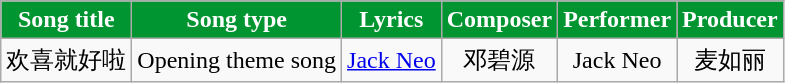<table class="wikitable" align=center>
<tr>
<th style="background:#009530; color:white">Song title</th>
<th style="background:#009530; color:white">Song type</th>
<th style="background:#009530; color:white">Lyrics</th>
<th style="background:#009530; color:white">Composer</th>
<th style="background:#009530; color:white">Performer</th>
<th style="background:#009530; color:white">Producer</th>
</tr>
<tr>
<td align="center">欢喜就好啦</td>
<td align="center">Opening theme song</td>
<td align="center"><a href='#'>Jack Neo</a></td>
<td align="center">邓碧源</td>
<td align="center">Jack Neo</td>
<td align="center">麦如丽</td>
</tr>
</table>
